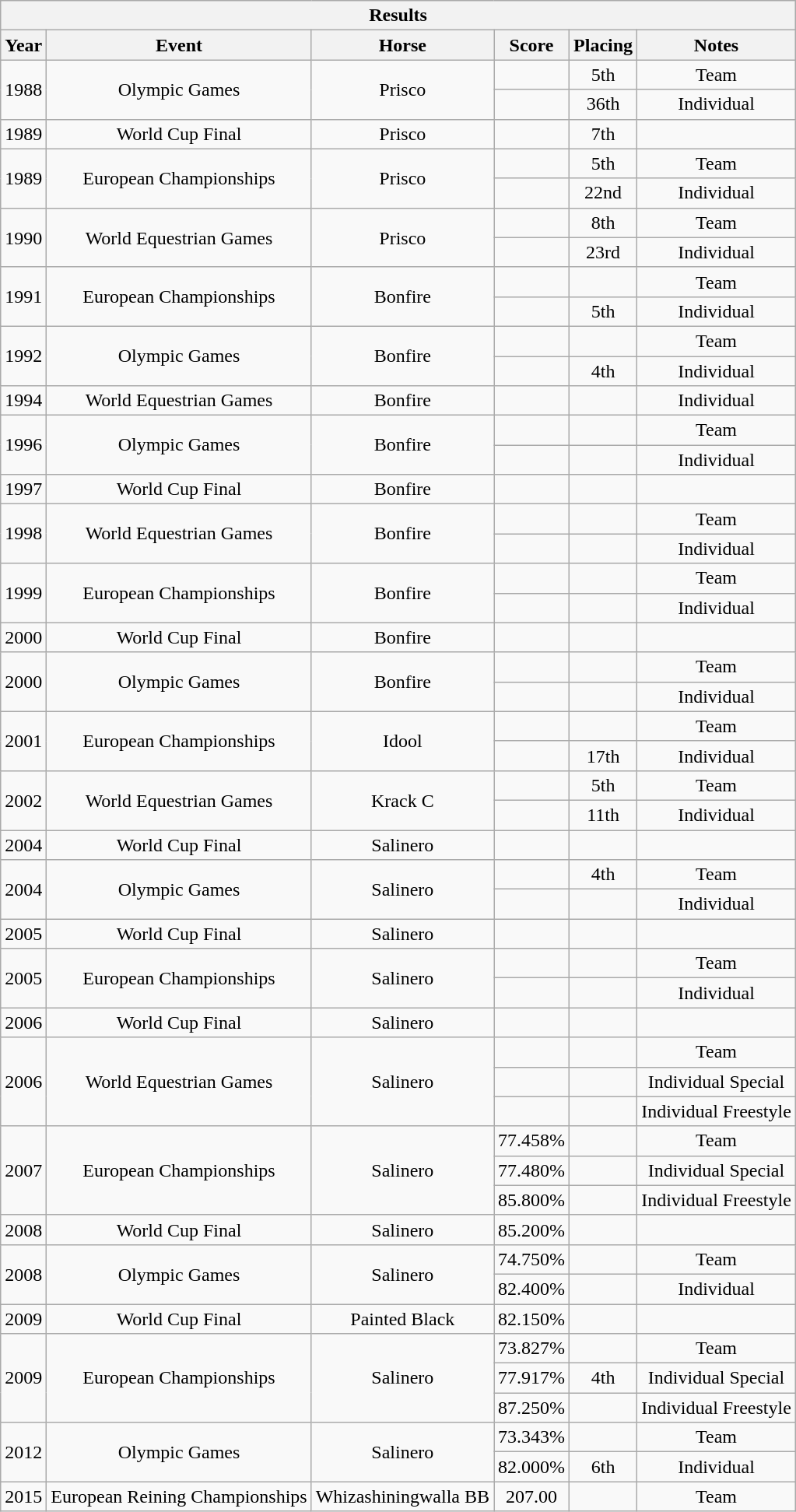<table class="wikitable" style="text-align:center">
<tr>
<th colspan="12" align="center">Results</th>
</tr>
<tr>
<th>Year</th>
<th>Event</th>
<th>Horse</th>
<th>Score</th>
<th>Placing</th>
<th>Notes</th>
</tr>
<tr>
<td rowspan="2">1988</td>
<td rowspan="2">Olympic Games</td>
<td rowspan="2">Prisco</td>
<td></td>
<td>5th</td>
<td>Team</td>
</tr>
<tr>
<td></td>
<td>36th</td>
<td>Individual</td>
</tr>
<tr>
<td>1989</td>
<td>World Cup Final</td>
<td>Prisco</td>
<td></td>
<td>7th</td>
<td></td>
</tr>
<tr>
<td rowspan="2">1989</td>
<td rowspan="2">European Championships</td>
<td rowspan="2">Prisco</td>
<td></td>
<td>5th</td>
<td>Team</td>
</tr>
<tr>
<td></td>
<td>22nd</td>
<td>Individual</td>
</tr>
<tr>
<td rowspan="2">1990</td>
<td rowspan="2">World Equestrian Games</td>
<td rowspan="2">Prisco</td>
<td></td>
<td>8th</td>
<td>Team</td>
</tr>
<tr>
<td></td>
<td>23rd</td>
<td>Individual</td>
</tr>
<tr>
<td rowspan="2">1991</td>
<td rowspan="2">European Championships</td>
<td rowspan="2">Bonfire</td>
<td></td>
<td></td>
<td>Team</td>
</tr>
<tr>
<td></td>
<td>5th</td>
<td>Individual</td>
</tr>
<tr>
<td rowspan="2">1992</td>
<td rowspan="2">Olympic Games</td>
<td rowspan="2">Bonfire</td>
<td></td>
<td></td>
<td>Team</td>
</tr>
<tr>
<td></td>
<td>4th</td>
<td>Individual</td>
</tr>
<tr>
<td>1994</td>
<td>World Equestrian Games</td>
<td>Bonfire</td>
<td></td>
<td></td>
<td>Individual</td>
</tr>
<tr>
<td rowspan="2">1996</td>
<td rowspan="2">Olympic Games</td>
<td rowspan="2">Bonfire</td>
<td></td>
<td></td>
<td>Team</td>
</tr>
<tr>
<td></td>
<td></td>
<td>Individual</td>
</tr>
<tr>
<td>1997</td>
<td>World Cup Final</td>
<td>Bonfire</td>
<td></td>
<td></td>
<td></td>
</tr>
<tr>
<td rowspan="2">1998</td>
<td rowspan="2">World Equestrian Games</td>
<td rowspan="2">Bonfire</td>
<td></td>
<td></td>
<td>Team</td>
</tr>
<tr>
<td></td>
<td></td>
<td>Individual</td>
</tr>
<tr>
<td rowspan="2">1999</td>
<td rowspan="2">European Championships</td>
<td rowspan="2">Bonfire</td>
<td></td>
<td></td>
<td>Team</td>
</tr>
<tr>
<td></td>
<td></td>
<td>Individual</td>
</tr>
<tr>
<td>2000</td>
<td>World Cup Final</td>
<td>Bonfire</td>
<td></td>
<td></td>
<td></td>
</tr>
<tr>
<td rowspan="2">2000</td>
<td rowspan="2">Olympic Games</td>
<td rowspan="2">Bonfire</td>
<td></td>
<td></td>
<td>Team</td>
</tr>
<tr>
<td></td>
<td></td>
<td>Individual</td>
</tr>
<tr>
<td rowspan="2">2001</td>
<td rowspan="2">European Championships</td>
<td rowspan="2">Idool</td>
<td></td>
<td></td>
<td>Team</td>
</tr>
<tr>
<td></td>
<td>17th</td>
<td>Individual</td>
</tr>
<tr>
<td rowspan="2">2002</td>
<td rowspan="2">World Equestrian Games</td>
<td rowspan="2">Krack C</td>
<td></td>
<td>5th</td>
<td>Team</td>
</tr>
<tr>
<td></td>
<td>11th</td>
<td>Individual</td>
</tr>
<tr>
<td>2004</td>
<td>World Cup Final</td>
<td>Salinero</td>
<td></td>
<td></td>
<td></td>
</tr>
<tr>
<td rowspan="2">2004</td>
<td rowspan="2">Olympic Games</td>
<td rowspan="2">Salinero</td>
<td></td>
<td>4th</td>
<td>Team</td>
</tr>
<tr>
<td></td>
<td></td>
<td>Individual</td>
</tr>
<tr>
<td>2005</td>
<td>World Cup Final</td>
<td>Salinero</td>
<td></td>
<td></td>
<td></td>
</tr>
<tr>
<td rowspan="2">2005</td>
<td rowspan="2">European Championships</td>
<td rowspan="2">Salinero</td>
<td></td>
<td></td>
<td>Team</td>
</tr>
<tr>
<td></td>
<td></td>
<td>Individual</td>
</tr>
<tr>
<td>2006</td>
<td>World Cup Final</td>
<td>Salinero</td>
<td></td>
<td></td>
<td></td>
</tr>
<tr>
<td rowspan="3">2006</td>
<td rowspan="3">World Equestrian Games</td>
<td rowspan="3">Salinero</td>
<td></td>
<td></td>
<td>Team</td>
</tr>
<tr>
<td></td>
<td></td>
<td>Individual Special</td>
</tr>
<tr>
<td></td>
<td></td>
<td>Individual Freestyle</td>
</tr>
<tr>
<td rowspan="3">2007</td>
<td rowspan="3">European Championships</td>
<td rowspan="3">Salinero</td>
<td>77.458%</td>
<td></td>
<td>Team</td>
</tr>
<tr>
<td>77.480%</td>
<td></td>
<td>Individual Special</td>
</tr>
<tr>
<td>85.800%</td>
<td></td>
<td>Individual Freestyle</td>
</tr>
<tr>
<td>2008</td>
<td>World Cup Final</td>
<td>Salinero</td>
<td>85.200%</td>
<td></td>
<td></td>
</tr>
<tr>
<td rowspan="2">2008</td>
<td rowspan="2">Olympic Games</td>
<td rowspan="2">Salinero</td>
<td>74.750%</td>
<td></td>
<td>Team</td>
</tr>
<tr>
<td>82.400%</td>
<td></td>
<td>Individual</td>
</tr>
<tr>
<td>2009</td>
<td>World Cup Final</td>
<td>Painted Black</td>
<td>82.150%</td>
<td></td>
<td></td>
</tr>
<tr>
<td rowspan="3">2009</td>
<td rowspan="3">European Championships</td>
<td rowspan="3">Salinero</td>
<td>73.827%</td>
<td></td>
<td>Team</td>
</tr>
<tr>
<td>77.917%</td>
<td>4th</td>
<td>Individual Special</td>
</tr>
<tr>
<td>87.250%</td>
<td></td>
<td>Individual Freestyle</td>
</tr>
<tr>
<td rowspan="2">2012</td>
<td rowspan="2">Olympic Games</td>
<td rowspan="2">Salinero</td>
<td>73.343%</td>
<td></td>
<td>Team</td>
</tr>
<tr>
<td>82.000%</td>
<td>6th</td>
<td>Individual</td>
</tr>
<tr>
<td>2015</td>
<td>European Reining Championships</td>
<td>Whizashiningwalla BB</td>
<td>207.00</td>
<td></td>
<td>Team</td>
</tr>
</table>
